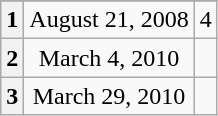<table class="wikitable" style="text-align:center">
<tr>
</tr>
<tr>
<th>1</th>
<td>August 21, 2008</td>
<td>4</td>
</tr>
<tr>
<th>2</th>
<td>March 4, 2010</td>
<td></td>
</tr>
<tr>
<th>3</th>
<td>March 29, 2010</td>
<td></td>
</tr>
</table>
